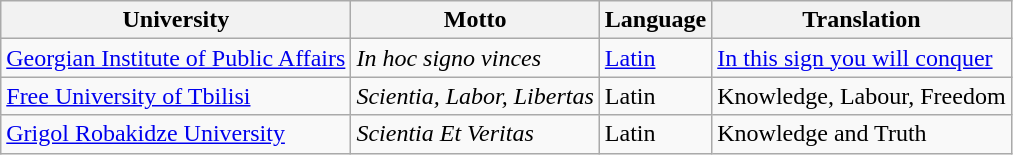<table class="wikitable sortable plainrowheaders">
<tr>
<th>University</th>
<th>Motto</th>
<th>Language</th>
<th>Translation</th>
</tr>
<tr>
<td><a href='#'>Georgian Institute of Public Affairs</a></td>
<td><em>In hoc signo vinces</em></td>
<td><a href='#'>Latin</a></td>
<td><a href='#'>In this sign you will conquer</a></td>
</tr>
<tr>
<td><a href='#'>Free University of Tbilisi</a></td>
<td><em>Scientia, Labor, Libertas</em></td>
<td>Latin</td>
<td>Knowledge, Labour, Freedom</td>
</tr>
<tr>
<td><a href='#'>Grigol Robakidze University</a></td>
<td><em>Scientia Et Veritas</em></td>
<td>Latin</td>
<td>Knowledge and Truth</td>
</tr>
</table>
